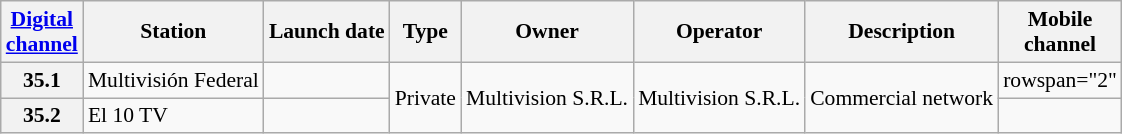<table class="wikitable sortable" style="font-size: 90%;">
<tr>
<th><a href='#'>Digital<br>channel</a></th>
<th>Station</th>
<th>Launch date</th>
<th>Type</th>
<th>Owner</th>
<th>Operator</th>
<th>Description</th>
<th>Mobile<br>channel</th>
</tr>
<tr>
<th>35.1</th>
<td>Multivisión Federal</td>
<td></td>
<td rowspan="2">Private</td>
<td rowspan="2">Multivision S.R.L.</td>
<td rowspan="2">Multivision S.R.L.</td>
<td rowspan="2">Commercial network</td>
<td>rowspan="2" </td>
</tr>
<tr>
<th>35.2</th>
<td>El 10 TV</td>
<td></td>
</tr>
</table>
